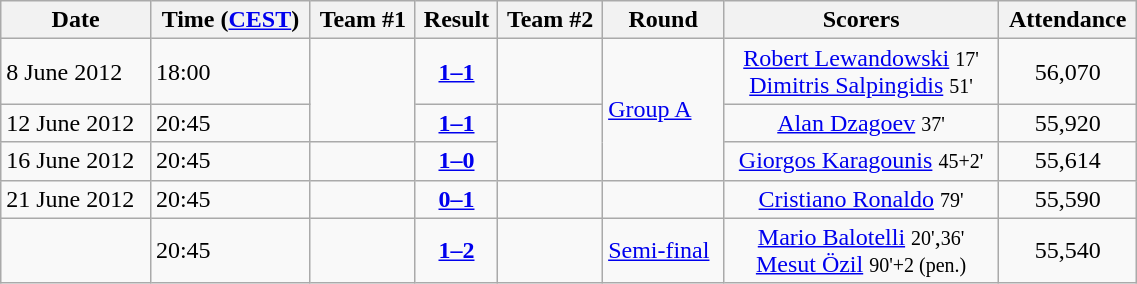<table class="wikitable" width=60%>
<tr>
<th>Date</th>
<th>Time (<a href='#'>CEST</a>)</th>
<th>Team #1</th>
<th>Result</th>
<th>Team #2</th>
<th>Round</th>
<th>Scorers</th>
<th>Attendance</th>
</tr>
<tr>
<td>8 June 2012</td>
<td>18:00</td>
<td rowspan="2"></td>
<td align=center><strong><a href='#'>1–1</a></strong></td>
<td></td>
<td rowspan="3"><a href='#'>Group A</a></td>
<td align=center><a href='#'>Robert Lewandowski</a> <small>17'</small><br><a href='#'>Dimitris Salpingidis</a> <small>51'</small></td>
<td align=center>56,070</td>
</tr>
<tr>
<td>12 June 2012</td>
<td>20:45</td>
<td align="center"><strong><a href='#'>1–1</a></strong></td>
<td rowspan="2"></td>
<td align="center"><a href='#'>Alan Dzagoev</a> <small>37'</small><br></td>
<td align=center>55,920</td>
</tr>
<tr>
<td>16 June 2012</td>
<td>20:45</td>
<td></td>
<td align=center><strong><a href='#'>1–0</a></strong></td>
<td align="center"><a href='#'>Giorgos Karagounis</a> <small>45+2'</small></td>
<td align=center>55,614</td>
</tr>
<tr>
<td>21 June 2012</td>
<td>20:45</td>
<td></td>
<td align=center><strong><a href='#'>0–1</a></strong></td>
<td></td>
<td></td>
<td align=center><a href='#'>Cristiano Ronaldo</a> <small>79'</small></td>
<td align=center>55,590</td>
</tr>
<tr>
<td></td>
<td>20:45</td>
<td></td>
<td align=center><strong><a href='#'>1–2</a></strong></td>
<td></td>
<td><a href='#'>Semi-final</a></td>
<td align=center><a href='#'>Mario Balotelli</a> <small>20'</small>,<small>36'</small><br> <a href='#'>Mesut Özil</a> <small>90'+2 (pen.)</small></td>
<td align=center>55,540</td>
</tr>
</table>
